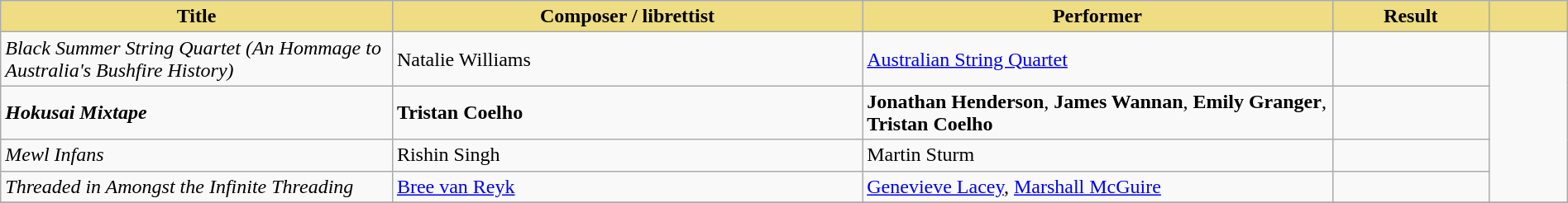<table class="wikitable" width=100%>
<tr>
<th style="width:25%;background:#EEDD82;">Title</th>
<th style="width:30%;background:#EEDD82;">Composer / librettist</th>
<th style="width:30%;background:#EEDD82;">Performer</th>
<th style="width:10%;background:#EEDD82;">Result</th>
<th style="width:5%;background:#EEDD82;"></th>
</tr>
<tr>
<td><em>Black Summer String Quartet (An Hommage to Australia's Bushfire History)</em></td>
<td>Natalie Williams</td>
<td><a href='#'>Australian String Quartet</a></td>
<td></td>
<td rowspan="4"></td>
</tr>
<tr>
<td><strong><em>Hokusai Mixtape</em></strong></td>
<td><strong>Tristan Coelho</strong></td>
<td><strong>Jonathan Henderson</strong>, <strong>James Wannan</strong>, <strong>Emily Granger</strong>, <strong>Tristan Coelho</strong></td>
<td></td>
</tr>
<tr>
<td><em>Mewl Infans</em></td>
<td>Rishin Singh</td>
<td>Martin Sturm</td>
<td></td>
</tr>
<tr>
<td><em>Threaded in Amongst the Infinite Threading</em></td>
<td><a href='#'>Bree van Reyk</a></td>
<td><a href='#'>Genevieve Lacey</a>, <a href='#'>Marshall McGuire</a></td>
<td></td>
</tr>
<tr>
</tr>
</table>
